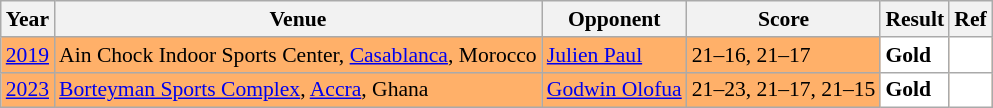<table class="sortable wikitable" style="font-size: 90%;">
<tr>
<th>Year</th>
<th>Venue</th>
<th>Opponent</th>
<th>Score</th>
<th>Result</th>
<th>Ref</th>
</tr>
<tr style="background:#FFB069">
<td align="center"><a href='#'>2019</a></td>
<td align="left">Ain Chock Indoor Sports Center, <a href='#'>Casablanca</a>, Morocco</td>
<td align="left"> <a href='#'>Julien Paul</a></td>
<td align="left">21–16, 21–17</td>
<td style="text-align:left; background:white"> <strong>Gold</strong></td>
<td style="text-align:center; background:white"></td>
</tr>
<tr style="background:#FFB069">
<td align="center"><a href='#'>2023</a></td>
<td align="left"><a href='#'>Borteyman Sports Complex</a>, <a href='#'>Accra</a>, Ghana</td>
<td align="left"> <a href='#'>Godwin Olofua</a></td>
<td align="left">21–23, 21–17, 21–15</td>
<td style="text-align:left; background:white"> <strong>Gold</strong></td>
<td style="text-align:center; background:white"></td>
</tr>
</table>
